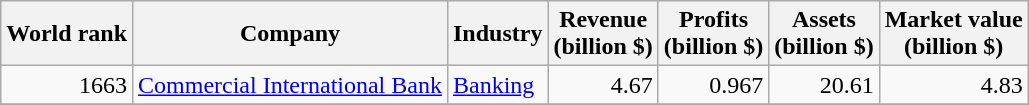<table class="wikitable sortable">
<tr style="background:#efefef;">
<th>World rank</th>
<th>Company</th>
<th class="unsortable">Industry</th>
<th>Revenue <br> (billion $)</th>
<th>Profits <br> (billion $)</th>
<th>Assets <br> (billion $)</th>
<th>Market value <br> (billion $)</th>
</tr>
<tr style="text-align:right;">
<td>1663</td>
<td style="text-align:left;"><a href='#'>Commercial International Bank</a></td>
<td style="text-align:left;"><a href='#'>Banking</a></td>
<td>4.67</td>
<td>0.967</td>
<td>20.61</td>
<td>4.83</td>
</tr>
<tr>
</tr>
</table>
